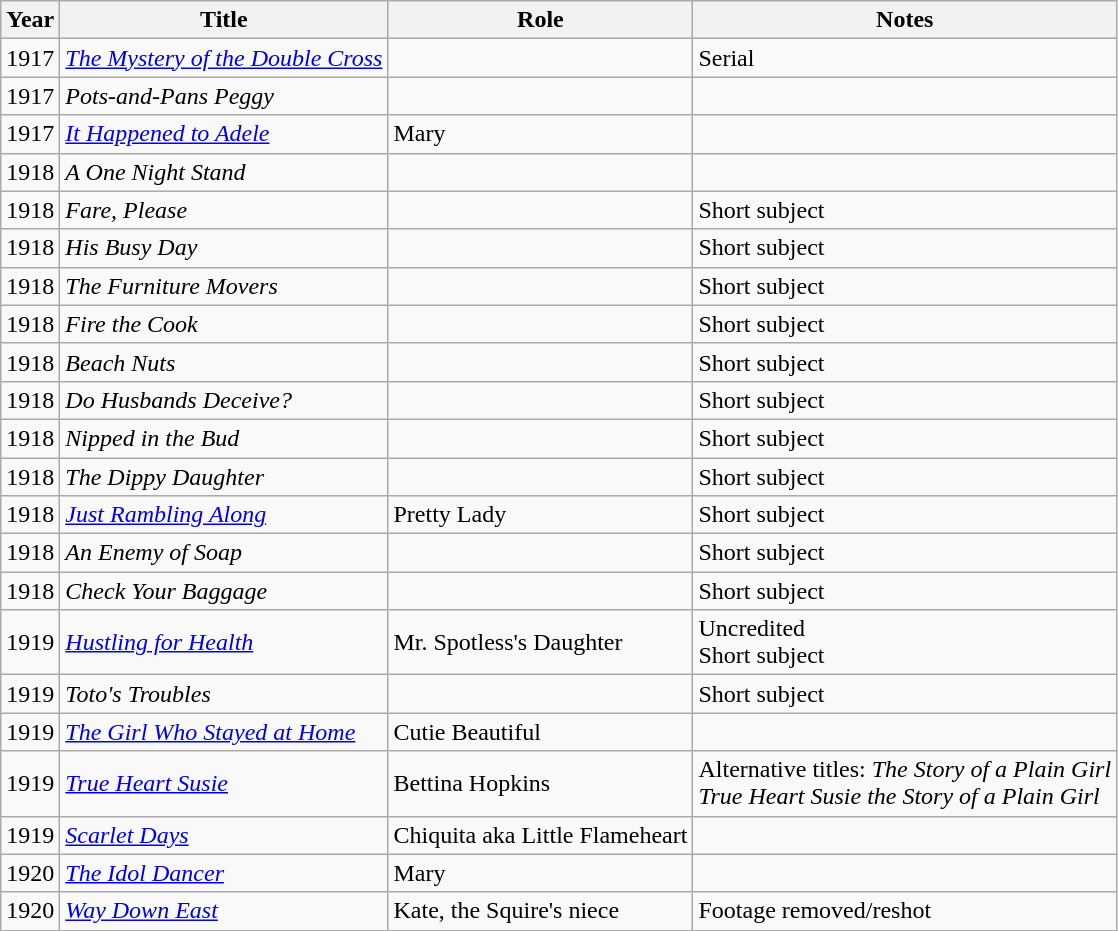<table class="wikitable sortable">
<tr>
<th>Year</th>
<th>Title</th>
<th>Role</th>
<th class="unsortable">Notes</th>
</tr>
<tr>
<td>1917</td>
<td><em><a href='#'>The Mystery of the Double Cross</a></em></td>
<td></td>
<td>Serial</td>
</tr>
<tr>
<td>1917</td>
<td><em>Pots-and-Pans Peggy</em></td>
<td></td>
<td></td>
</tr>
<tr>
<td>1917</td>
<td><em><a href='#'>It Happened to Adele</a></em></td>
<td>Mary</td>
<td></td>
</tr>
<tr>
<td>1918</td>
<td><em>A One Night Stand</em></td>
<td></td>
<td></td>
</tr>
<tr>
<td>1918</td>
<td><em>Fare, Please</em></td>
<td></td>
<td>Short subject</td>
</tr>
<tr>
<td>1918</td>
<td><em>His Busy Day</em></td>
<td></td>
<td>Short subject</td>
</tr>
<tr>
<td>1918</td>
<td><em>The Furniture Movers</em></td>
<td></td>
<td>Short subject</td>
</tr>
<tr>
<td>1918</td>
<td><em>Fire the Cook</em></td>
<td></td>
<td>Short subject</td>
</tr>
<tr>
<td>1918</td>
<td><em>Beach Nuts</em></td>
<td></td>
<td>Short subject</td>
</tr>
<tr>
<td>1918</td>
<td><em>Do Husbands Deceive?</em></td>
<td></td>
<td>Short subject</td>
</tr>
<tr>
<td>1918</td>
<td><em>Nipped in the Bud</em></td>
<td></td>
<td>Short subject</td>
</tr>
<tr>
<td>1918</td>
<td><em>The Dippy Daughter</em></td>
<td></td>
<td>Short subject</td>
</tr>
<tr>
<td>1918</td>
<td><em><a href='#'>Just Rambling Along</a></em></td>
<td>Pretty Lady</td>
<td>Short subject</td>
</tr>
<tr>
<td>1918</td>
<td><em>An Enemy of Soap</em></td>
<td></td>
<td>Short subject</td>
</tr>
<tr>
<td>1918</td>
<td><em>Check Your Baggage</em></td>
<td></td>
<td>Short subject</td>
</tr>
<tr>
<td>1919</td>
<td><em><a href='#'>Hustling for Health</a></em></td>
<td>Mr. Spotless's Daughter</td>
<td>Uncredited<br>Short subject</td>
</tr>
<tr>
<td>1919</td>
<td><em>Toto's Troubles</em></td>
<td></td>
<td>Short subject</td>
</tr>
<tr>
<td>1919</td>
<td><em><a href='#'>The Girl Who Stayed at Home</a></em></td>
<td>Cutie Beautiful</td>
<td></td>
</tr>
<tr>
<td>1919</td>
<td><em><a href='#'>True Heart Susie</a></em></td>
<td>Bettina Hopkins</td>
<td>Alternative titles: <em>The Story of a Plain Girl</em><br><em>True Heart Susie the Story of a Plain Girl</em></td>
</tr>
<tr>
<td>1919</td>
<td><em><a href='#'>Scarlet Days</a></em></td>
<td>Chiquita aka Little Flameheart</td>
<td></td>
</tr>
<tr>
<td>1920</td>
<td><em><a href='#'>The Idol Dancer</a></em></td>
<td>Mary</td>
<td></td>
</tr>
<tr>
<td>1920</td>
<td><em><a href='#'>Way Down East</a></em></td>
<td>Kate, the Squire's niece</td>
<td>Footage removed/reshot</td>
</tr>
</table>
